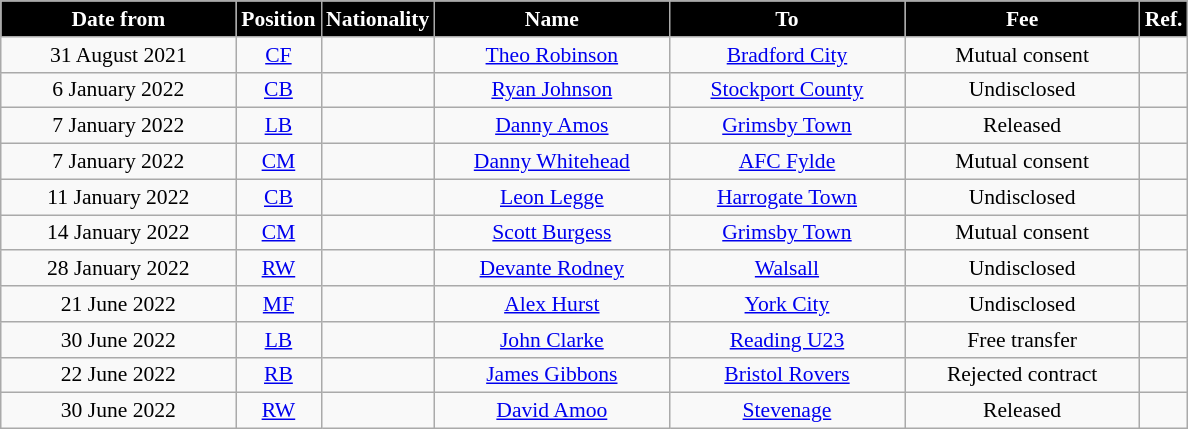<table class="wikitable"  style="text-align:center; font-size:90%; ">
<tr>
<th style="background:#000000; color:#FFFFFF; width:150px;">Date from</th>
<th style="background:#000000; color:#FFFFFF; width:50px;">Position</th>
<th style="background:#000000; color:#FFFFFF; width:50px;">Nationality</th>
<th style="background:#000000; color:#FFFFFF; width:150px;">Name</th>
<th style="background:#000000; color:#FFFFFF; width:150px;">To</th>
<th style="background:#000000; color:#FFFFFF; width:150px;">Fee</th>
<th style="background:#000000; color:#FFFFFF; width:25px;">Ref.</th>
</tr>
<tr>
<td>31 August 2021</td>
<td><a href='#'>CF</a></td>
<td></td>
<td><a href='#'>Theo Robinson</a></td>
<td><a href='#'>Bradford City</a></td>
<td>Mutual consent</td>
<td></td>
</tr>
<tr>
<td>6 January 2022</td>
<td><a href='#'>CB</a></td>
<td></td>
<td><a href='#'>Ryan Johnson</a></td>
<td><a href='#'>Stockport County</a></td>
<td>Undisclosed</td>
<td></td>
</tr>
<tr>
<td>7 January 2022</td>
<td><a href='#'>LB</a></td>
<td></td>
<td><a href='#'>Danny Amos</a></td>
<td><a href='#'>Grimsby Town</a></td>
<td>Released</td>
<td></td>
</tr>
<tr>
<td>7 January 2022</td>
<td><a href='#'>CM</a></td>
<td></td>
<td><a href='#'>Danny Whitehead</a></td>
<td><a href='#'>AFC Fylde</a></td>
<td>Mutual consent</td>
<td></td>
</tr>
<tr>
<td>11 January 2022</td>
<td><a href='#'>CB</a></td>
<td></td>
<td><a href='#'>Leon Legge</a></td>
<td><a href='#'>Harrogate Town</a></td>
<td>Undisclosed</td>
<td></td>
</tr>
<tr>
<td>14 January 2022</td>
<td><a href='#'>CM</a></td>
<td></td>
<td><a href='#'>Scott Burgess</a></td>
<td><a href='#'>Grimsby Town</a></td>
<td>Mutual consent</td>
<td></td>
</tr>
<tr>
<td>28 January 2022</td>
<td><a href='#'>RW</a></td>
<td></td>
<td><a href='#'>Devante Rodney</a></td>
<td><a href='#'>Walsall</a></td>
<td>Undisclosed</td>
<td></td>
</tr>
<tr>
<td>21 June 2022</td>
<td><a href='#'>MF</a></td>
<td></td>
<td><a href='#'>Alex Hurst</a></td>
<td><a href='#'>York City</a></td>
<td>Undisclosed</td>
<td></td>
</tr>
<tr>
<td>30 June 2022</td>
<td><a href='#'>LB</a></td>
<td></td>
<td><a href='#'>John Clarke</a></td>
<td><a href='#'>Reading U23</a></td>
<td>Free transfer</td>
<td></td>
</tr>
<tr>
<td>22 June 2022</td>
<td><a href='#'>RB</a></td>
<td></td>
<td><a href='#'>James Gibbons</a></td>
<td><a href='#'>Bristol Rovers</a></td>
<td>Rejected contract</td>
<td></td>
</tr>
<tr>
<td>30 June 2022</td>
<td><a href='#'>RW</a></td>
<td></td>
<td><a href='#'>David Amoo</a></td>
<td><a href='#'>Stevenage</a></td>
<td>Released</td>
<td></td>
</tr>
</table>
